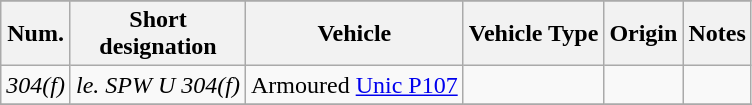<table class="wikitable sortable">
<tr>
</tr>
<tr>
<th>Num.</th>
<th>Short<br>designation</th>
<th>Vehicle</th>
<th>Vehicle Type</th>
<th>Origin</th>
<th>Notes</th>
</tr>
<tr>
<td><em>304(f)</em></td>
<td><em>le. SPW U 304(f)</em></td>
<td>Armoured <a href='#'>Unic P107</a></td>
<td></td>
<td></td>
<td></td>
</tr>
<tr>
</tr>
</table>
